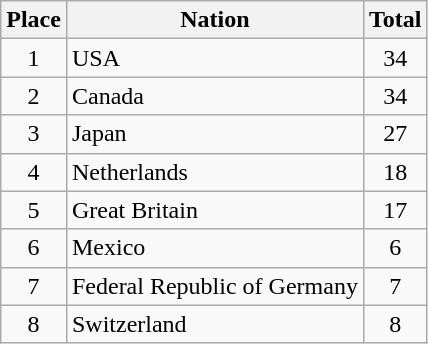<table class="wikitable sortable" style="text-align: center">
<tr>
<th>Place</th>
<th>Nation</th>
<th>Total</th>
</tr>
<tr>
<td>1</td>
<td align=left> USA</td>
<td>34</td>
</tr>
<tr>
<td>2</td>
<td align=left> Canada</td>
<td>34</td>
</tr>
<tr>
<td>3</td>
<td align=left> Japan</td>
<td>27</td>
</tr>
<tr>
<td>4</td>
<td align=left> Netherlands</td>
<td>18</td>
</tr>
<tr>
<td>5</td>
<td align=left> Great Britain</td>
<td>17</td>
</tr>
<tr>
<td>6</td>
<td align=left> Mexico</td>
<td>6</td>
</tr>
<tr>
<td>7</td>
<td align=left> Federal Republic of Germany</td>
<td>7</td>
</tr>
<tr>
<td>8</td>
<td align=left> Switzerland</td>
<td>8</td>
</tr>
</table>
